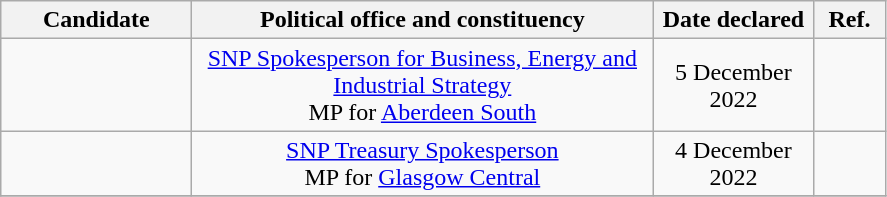<table class="wikitable" style="text-align:center">
<tr>
<th scope="col" style="width: 120px">Candidate</th>
<th scope="col" style="width: 300px">Political office and constituency</th>
<th scope="col" style="width: 100px">Date declared</th>
<th scope="col" style="width: 40px" ! class="unsortable">Ref.</th>
</tr>
<tr>
<td></td>
<td><a href='#'>SNP Spokesperson for Business, Energy and Industrial Strategy</a> <br>MP for <a href='#'>Aberdeen South</a> </td>
<td>5 December 2022</td>
<td></td>
</tr>
<tr>
<td></td>
<td><a href='#'>SNP Treasury Spokesperson</a> <br>MP for <a href='#'>Glasgow Central</a> </td>
<td>4 December 2022</td>
<td></td>
</tr>
<tr>
</tr>
</table>
